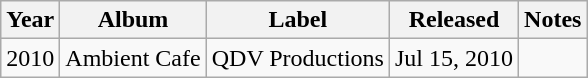<table class="wikitable">
<tr>
<th>Year</th>
<th>Album</th>
<th>Label</th>
<th>Released</th>
<th>Notes</th>
</tr>
<tr>
<td>2010</td>
<td>Ambient Cafe</td>
<td>QDV Productions</td>
<td>Jul 15, 2010</td>
<td></td>
</tr>
</table>
